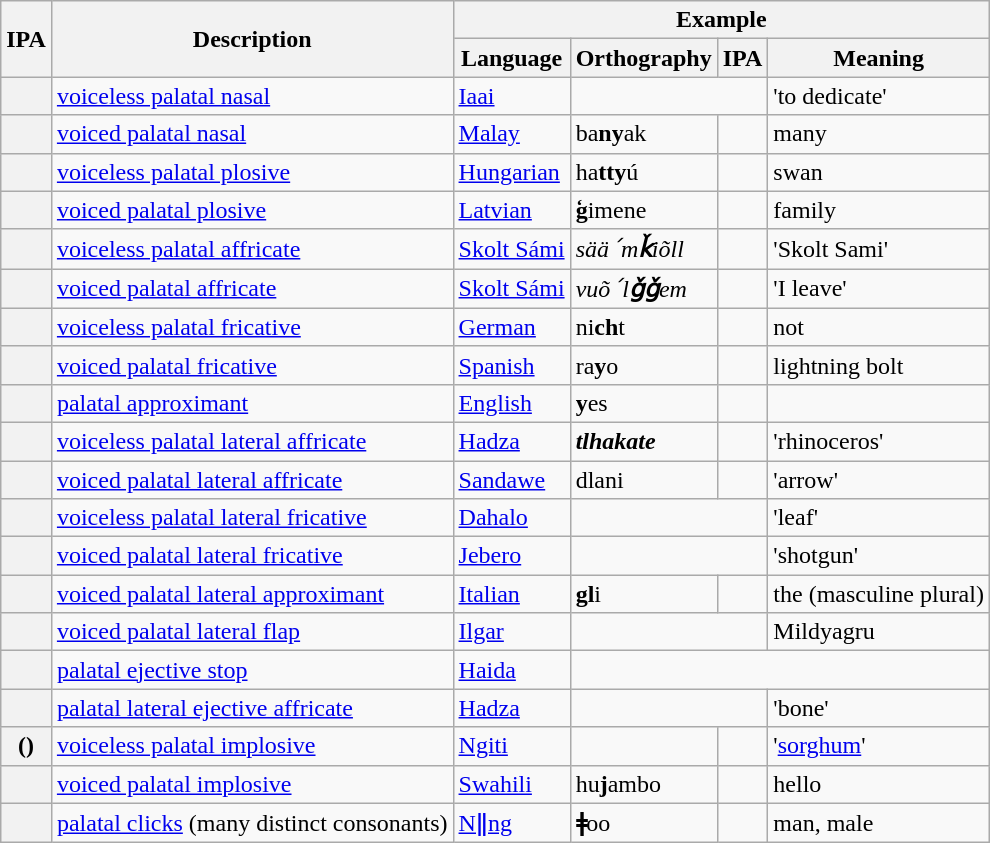<table class=wikitable>
<tr>
<th rowspan="2">IPA</th>
<th rowspan="2">Description</th>
<th colspan="4">Example</th>
</tr>
<tr>
<th>Language</th>
<th>Orthography</th>
<th>IPA</th>
<th>Meaning</th>
</tr>
<tr>
<th></th>
<td><a href='#'>voiceless palatal nasal</a></td>
<td><a href='#'>Iaai</a></td>
<td colspan="2" align="center"></td>
<td>'to dedicate'</td>
</tr>
<tr>
<th></th>
<td><a href='#'>voiced palatal nasal</a></td>
<td><a href='#'>Malay</a></td>
<td>ba<strong>ny</strong>ak</td>
<td></td>
<td>many</td>
</tr>
<tr>
<th></th>
<td><a href='#'>voiceless palatal plosive</a></td>
<td><a href='#'>Hungarian</a></td>
<td>ha<strong>tty</strong>ú</td>
<td></td>
<td>swan</td>
</tr>
<tr>
<th></th>
<td><a href='#'>voiced palatal plosive</a></td>
<td><a href='#'>Latvian</a></td>
<td><strong>ģ</strong>imene</td>
<td></td>
<td>family</td>
</tr>
<tr>
<th></th>
<td><a href='#'>voiceless palatal affricate</a></td>
<td><a href='#'>Skolt Sámi</a></td>
<td><em>sääˊm<strong>ǩ</strong>iõll</em></td>
<td align="center"></td>
<td>'Skolt Sami'</td>
</tr>
<tr>
<th></th>
<td><a href='#'>voiced palatal affricate</a></td>
<td><a href='#'>Skolt Sámi</a></td>
<td><em>vuõˊl<strong>ǧǧ</strong>em</em></td>
<td align=center></td>
<td>'I leave'</td>
</tr>
<tr>
<th></th>
<td><a href='#'>voiceless palatal fricative</a></td>
<td><a href='#'>German</a></td>
<td>ni<strong>ch</strong>t</td>
<td></td>
<td>not</td>
</tr>
<tr>
<th></th>
<td><a href='#'>voiced palatal fricative</a></td>
<td><a href='#'>Spanish</a></td>
<td>ra<strong>y</strong>o</td>
<td></td>
<td>lightning bolt</td>
</tr>
<tr>
<th></th>
<td><a href='#'>palatal approximant</a></td>
<td><a href='#'>English</a></td>
<td><strong>y</strong>es</td>
<td></td>
<td></td>
</tr>
<tr>
<th></th>
<td><a href='#'>voiceless palatal lateral affricate</a></td>
<td><a href='#'>Hadza</a></td>
<td><strong><em>tlh<strong>akate<em></td>
<td></td>
<td>'rhinoceros'</td>
</tr>
<tr>
<th></th>
<td><a href='#'>voiced palatal lateral affricate</a></td>
<td><a href='#'>Sandawe</a></td>
<td></em></strong>dl</strong>ani</em></td>
<td></td>
<td>'arrow'</td>
</tr>
<tr>
<th></th>
<td><a href='#'>voiceless palatal lateral fricative</a></td>
<td><a href='#'>Dahalo</a></td>
<td colspan=2 align=center></td>
<td>'leaf'</td>
</tr>
<tr>
<th></th>
<td><a href='#'>voiced palatal lateral fricative</a></td>
<td><a href='#'>Jebero</a></td>
<td colspan=2 align=center></td>
<td>'shotgun'</td>
</tr>
<tr>
<th></th>
<td><a href='#'>voiced palatal lateral approximant</a></td>
<td><a href='#'>Italian</a></td>
<td><strong>gl</strong>i</td>
<td></td>
<td>the (masculine plural)</td>
</tr>
<tr>
<th></th>
<td><a href='#'>voiced palatal lateral flap</a></td>
<td><a href='#'>Ilgar</a></td>
<td colspan=2 align=center></td>
<td>Mildyagru</td>
</tr>
<tr>
<th></th>
<td><a href='#'>palatal ejective stop</a></td>
<td><a href='#'>Haida</a></td>
<td colspan=3></td>
</tr>
<tr>
<th></th>
<td><a href='#'>palatal lateral ejective affricate</a></td>
<td><a href='#'>Hadza</a></td>
<td colspan=2 align=center></td>
<td>'bone'</td>
</tr>
<tr>
<th> ()</th>
<td><a href='#'>voiceless palatal implosive</a></td>
<td><a href='#'>Ngiti</a></td>
<td></td>
<td></td>
<td>'<a href='#'>sorghum</a>'</td>
</tr>
<tr>
<th></th>
<td><a href='#'>voiced palatal implosive</a></td>
<td><a href='#'>Swahili</a></td>
<td>hu<strong>j</strong>ambo</td>
<td></td>
<td>hello</td>
</tr>
<tr>
<th></th>
<td><a href='#'>palatal clicks</a> (many distinct consonants)</td>
<td><a href='#'>Nǁng</a></td>
<td><strong>ǂ</strong>oo</td>
<td></td>
<td>man, male</td>
</tr>
</table>
